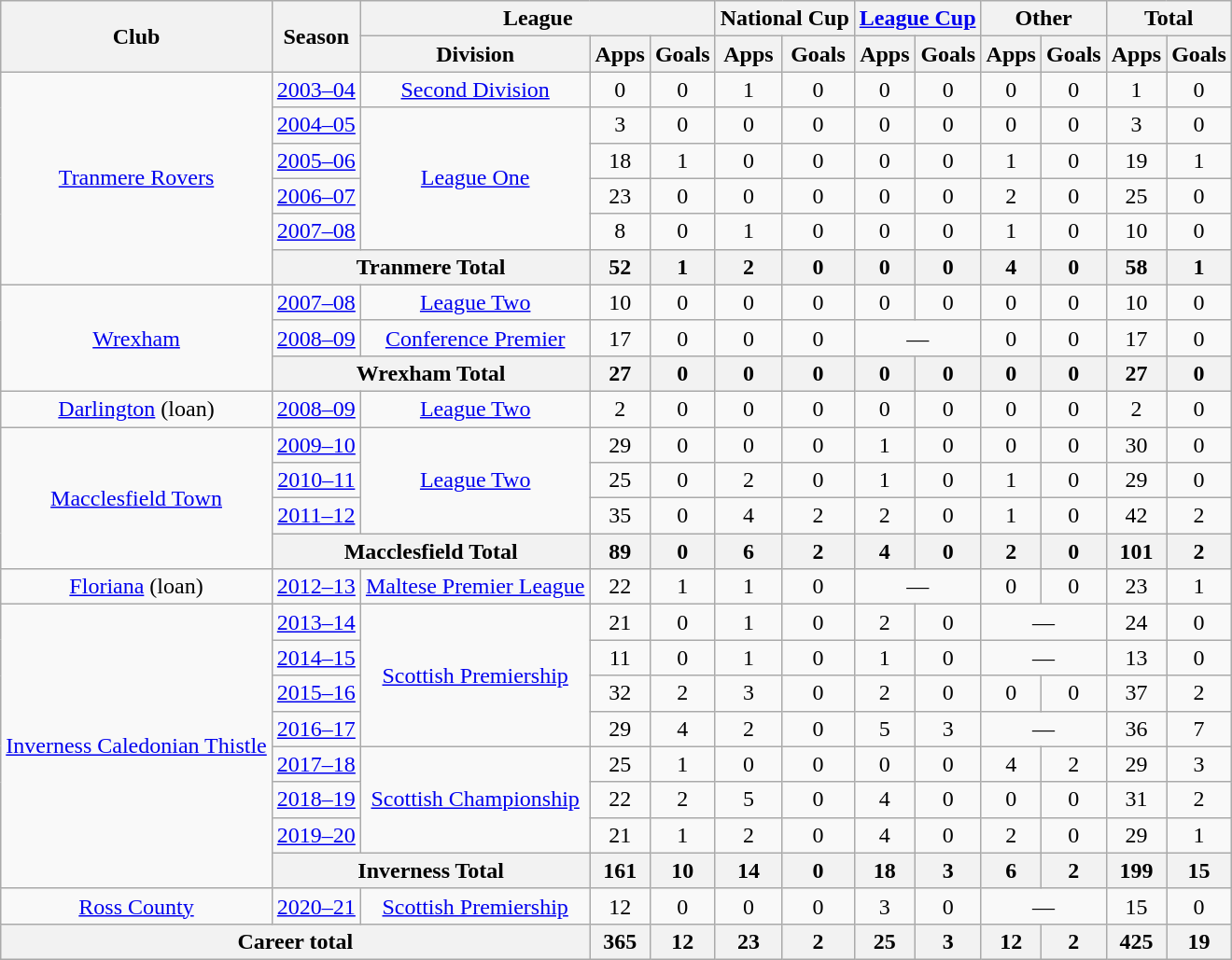<table class="wikitable" style="text-align:center">
<tr>
<th rowspan="2">Club</th>
<th rowspan="2">Season</th>
<th colspan="3">League</th>
<th colspan="2">National Cup</th>
<th colspan="2"><a href='#'>League Cup</a></th>
<th colspan="2">Other</th>
<th colspan="2">Total</th>
</tr>
<tr>
<th>Division</th>
<th>Apps</th>
<th>Goals</th>
<th>Apps</th>
<th>Goals</th>
<th>Apps</th>
<th>Goals</th>
<th>Apps</th>
<th>Goals</th>
<th>Apps</th>
<th>Goals</th>
</tr>
<tr>
<td rowspan="6"><a href='#'>Tranmere Rovers</a></td>
<td><a href='#'>2003–04</a></td>
<td><a href='#'>Second Division</a></td>
<td>0</td>
<td>0</td>
<td>1</td>
<td>0</td>
<td>0</td>
<td>0</td>
<td>0</td>
<td>0</td>
<td>1</td>
<td>0</td>
</tr>
<tr>
<td><a href='#'>2004–05</a></td>
<td rowspan="4"><a href='#'>League One</a></td>
<td>3</td>
<td>0</td>
<td>0</td>
<td>0</td>
<td>0</td>
<td>0</td>
<td>0</td>
<td>0</td>
<td>3</td>
<td>0</td>
</tr>
<tr>
<td><a href='#'>2005–06</a></td>
<td>18</td>
<td>1</td>
<td>0</td>
<td>0</td>
<td>0</td>
<td>0</td>
<td>1</td>
<td>0</td>
<td>19</td>
<td>1</td>
</tr>
<tr>
<td><a href='#'>2006–07</a></td>
<td>23</td>
<td>0</td>
<td>0</td>
<td>0</td>
<td>0</td>
<td>0</td>
<td>2</td>
<td>0</td>
<td>25</td>
<td>0</td>
</tr>
<tr>
<td><a href='#'>2007–08</a></td>
<td>8</td>
<td>0</td>
<td>1</td>
<td>0</td>
<td>0</td>
<td>0</td>
<td>1</td>
<td>0</td>
<td>10</td>
<td>0</td>
</tr>
<tr>
<th colspan="2">Tranmere Total</th>
<th>52</th>
<th>1</th>
<th>2</th>
<th>0</th>
<th>0</th>
<th>0</th>
<th>4</th>
<th>0</th>
<th>58</th>
<th>1</th>
</tr>
<tr>
<td rowspan="3"><a href='#'>Wrexham</a></td>
<td><a href='#'>2007–08</a></td>
<td><a href='#'>League Two</a></td>
<td>10</td>
<td>0</td>
<td>0</td>
<td>0</td>
<td>0</td>
<td>0</td>
<td>0</td>
<td>0</td>
<td>10</td>
<td>0</td>
</tr>
<tr>
<td><a href='#'>2008–09</a></td>
<td><a href='#'>Conference Premier</a></td>
<td>17</td>
<td>0</td>
<td>0</td>
<td>0</td>
<td colspan="2">—</td>
<td>0</td>
<td>0</td>
<td>17</td>
<td>0</td>
</tr>
<tr>
<th colspan="2">Wrexham Total</th>
<th>27</th>
<th>0</th>
<th>0</th>
<th>0</th>
<th>0</th>
<th>0</th>
<th>0</th>
<th>0</th>
<th>27</th>
<th>0</th>
</tr>
<tr>
<td><a href='#'>Darlington</a> (loan)</td>
<td><a href='#'>2008–09</a></td>
<td><a href='#'>League Two</a></td>
<td>2</td>
<td>0</td>
<td>0</td>
<td>0</td>
<td>0</td>
<td>0</td>
<td>0</td>
<td>0</td>
<td>2</td>
<td>0</td>
</tr>
<tr>
<td rowspan="4"><a href='#'>Macclesfield Town</a></td>
<td><a href='#'>2009–10</a></td>
<td rowspan="3"><a href='#'>League Two</a></td>
<td>29</td>
<td>0</td>
<td>0</td>
<td>0</td>
<td>1</td>
<td>0</td>
<td>0</td>
<td>0</td>
<td>30</td>
<td>0</td>
</tr>
<tr>
<td><a href='#'>2010–11</a></td>
<td>25</td>
<td>0</td>
<td>2</td>
<td>0</td>
<td>1</td>
<td>0</td>
<td>1</td>
<td>0</td>
<td>29</td>
<td>0</td>
</tr>
<tr>
<td><a href='#'>2011–12</a></td>
<td>35</td>
<td>0</td>
<td>4</td>
<td>2</td>
<td>2</td>
<td>0</td>
<td>1</td>
<td>0</td>
<td>42</td>
<td>2</td>
</tr>
<tr>
<th colspan="2">Macclesfield Total</th>
<th>89</th>
<th>0</th>
<th>6</th>
<th>2</th>
<th>4</th>
<th>0</th>
<th>2</th>
<th>0</th>
<th>101</th>
<th>2</th>
</tr>
<tr>
<td><a href='#'>Floriana</a> (loan)</td>
<td><a href='#'>2012–13</a></td>
<td><a href='#'>Maltese Premier League</a></td>
<td>22</td>
<td>1</td>
<td>1</td>
<td>0</td>
<td colspan="2">—</td>
<td>0</td>
<td>0</td>
<td>23</td>
<td>1</td>
</tr>
<tr>
<td rowspan="8"><a href='#'>Inverness Caledonian Thistle</a></td>
<td><a href='#'>2013–14</a></td>
<td rowspan="4"><a href='#'>Scottish Premiership</a></td>
<td>21</td>
<td>0</td>
<td>1</td>
<td>0</td>
<td>2</td>
<td>0</td>
<td colspan="2">—</td>
<td>24</td>
<td>0</td>
</tr>
<tr>
<td><a href='#'>2014–15</a></td>
<td>11</td>
<td>0</td>
<td>1</td>
<td>0</td>
<td>1</td>
<td>0</td>
<td colspan="2">—</td>
<td>13</td>
<td>0</td>
</tr>
<tr>
<td><a href='#'>2015–16</a></td>
<td>32</td>
<td>2</td>
<td>3</td>
<td>0</td>
<td>2</td>
<td>0</td>
<td>0</td>
<td>0</td>
<td>37</td>
<td>2</td>
</tr>
<tr>
<td><a href='#'>2016–17</a></td>
<td>29</td>
<td>4</td>
<td>2</td>
<td>0</td>
<td>5</td>
<td>3</td>
<td colspan="2">—</td>
<td>36</td>
<td>7</td>
</tr>
<tr>
<td><a href='#'>2017–18</a></td>
<td rowspan="3"><a href='#'>Scottish Championship</a></td>
<td>25</td>
<td>1</td>
<td>0</td>
<td>0</td>
<td>0</td>
<td>0</td>
<td>4</td>
<td>2</td>
<td>29</td>
<td>3</td>
</tr>
<tr>
<td><a href='#'>2018–19</a></td>
<td>22</td>
<td>2</td>
<td>5</td>
<td>0</td>
<td>4</td>
<td>0</td>
<td>0</td>
<td>0</td>
<td>31</td>
<td>2</td>
</tr>
<tr>
<td><a href='#'>2019–20</a></td>
<td>21</td>
<td>1</td>
<td>2</td>
<td>0</td>
<td>4</td>
<td>0</td>
<td>2</td>
<td>0</td>
<td>29</td>
<td>1</td>
</tr>
<tr>
<th colspan="2">Inverness Total</th>
<th>161</th>
<th>10</th>
<th>14</th>
<th>0</th>
<th>18</th>
<th>3</th>
<th>6</th>
<th>2</th>
<th>199</th>
<th>15</th>
</tr>
<tr>
<td><a href='#'>Ross County</a></td>
<td><a href='#'>2020–21</a></td>
<td><a href='#'>Scottish Premiership</a></td>
<td>12</td>
<td>0</td>
<td>0</td>
<td>0</td>
<td>3</td>
<td>0</td>
<td colspan="2">—</td>
<td>15</td>
<td>0</td>
</tr>
<tr>
<th colspan="3">Career total</th>
<th>365</th>
<th>12</th>
<th>23</th>
<th>2</th>
<th>25</th>
<th>3</th>
<th>12</th>
<th>2</th>
<th>425</th>
<th>19</th>
</tr>
</table>
